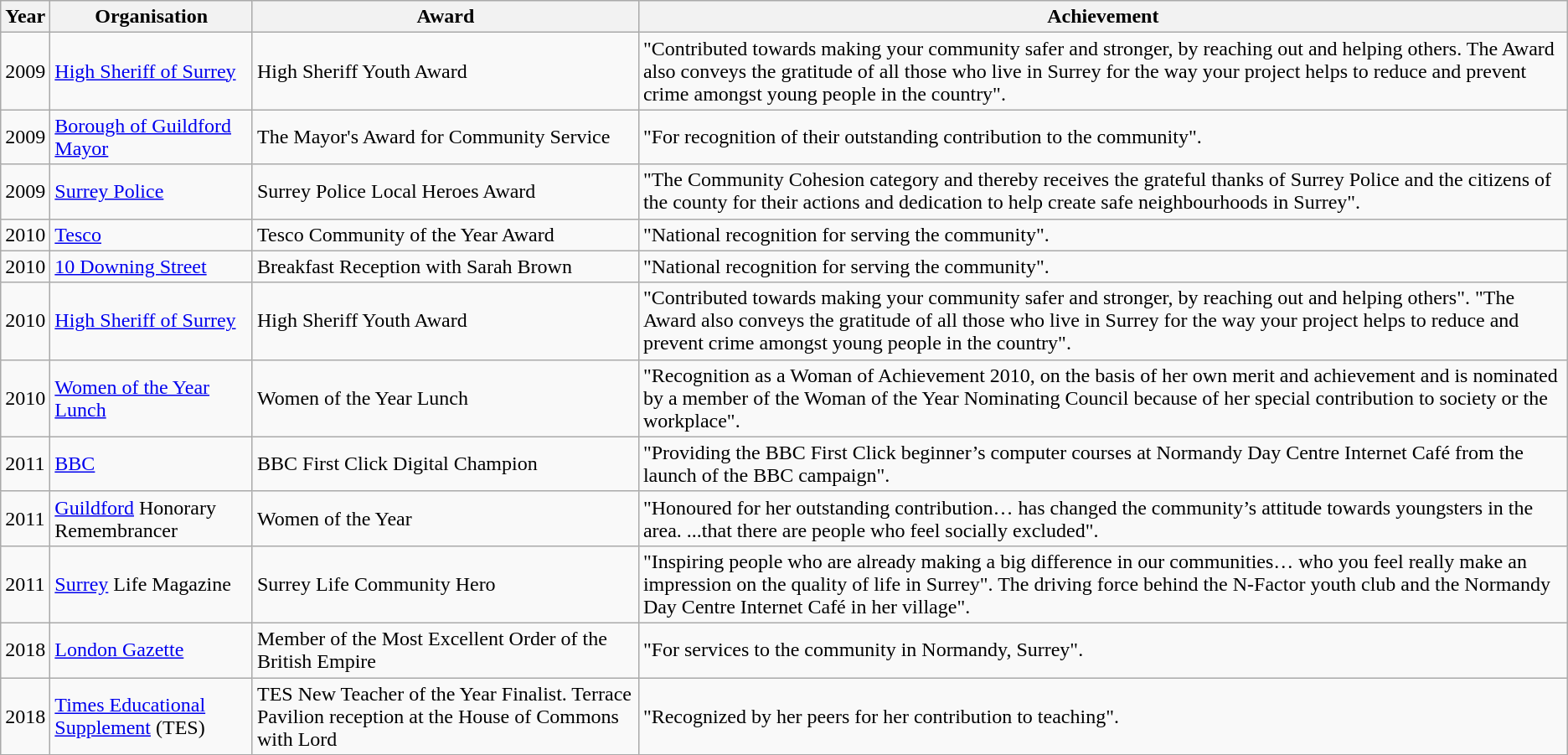<table class="wikitable sortable">
<tr>
<th>Year</th>
<th>Organisation</th>
<th>Award</th>
<th>Achievement</th>
</tr>
<tr>
<td>2009</td>
<td><a href='#'>High Sheriff of Surrey</a></td>
<td>High Sheriff Youth Award</td>
<td>"Contributed towards making your community safer and stronger, by reaching out and helping others. The Award also conveys the gratitude of all those who live in Surrey for the way your project helps to reduce and prevent crime amongst young people in the country".</td>
</tr>
<tr>
<td>2009</td>
<td><a href='#'>Borough of Guildford</a> <a href='#'>Mayor</a></td>
<td>The Mayor's Award for Community Service</td>
<td>"For recognition of their outstanding contribution to the community".</td>
</tr>
<tr>
<td>2009</td>
<td><a href='#'>Surrey Police</a></td>
<td>Surrey Police Local Heroes Award</td>
<td>"The Community Cohesion category and thereby receives the grateful thanks of Surrey Police and the citizens of the county for their actions and dedication to help create safe neighbourhoods in Surrey".</td>
</tr>
<tr>
<td>2010</td>
<td><a href='#'>Tesco</a></td>
<td>Tesco Community of the Year Award</td>
<td>"National recognition for serving the community".</td>
</tr>
<tr>
<td>2010</td>
<td><a href='#'>10 Downing Street</a></td>
<td>Breakfast Reception with Sarah Brown</td>
<td>"National recognition for serving the community".</td>
</tr>
<tr>
<td>2010</td>
<td><a href='#'>High Sheriff of Surrey</a></td>
<td>High Sheriff Youth Award</td>
<td>"Contributed towards making your community safer and stronger, by reaching out and helping others". "The Award also conveys the gratitude of all those who live in Surrey for the way your project helps to reduce and prevent crime amongst young people in the country".</td>
</tr>
<tr>
<td>2010</td>
<td><a href='#'>Women of the Year Lunch</a></td>
<td>Women of the Year Lunch</td>
<td>"Recognition as a Woman of Achievement 2010, on the basis of her own merit and achievement and is nominated by a member of the Woman of the Year Nominating Council because of her special contribution to society or the workplace".</td>
</tr>
<tr>
<td>2011</td>
<td><a href='#'>BBC</a></td>
<td>BBC First Click Digital Champion</td>
<td>"Providing the BBC First Click beginner’s computer courses at Normandy Day Centre Internet Café from the launch of the BBC campaign".</td>
</tr>
<tr>
<td>2011</td>
<td><a href='#'>Guildford</a> Honorary Remembrancer</td>
<td>Women of the Year</td>
<td>"Honoured for her outstanding contribution… has changed the community’s attitude towards youngsters in the area. ...that there are people who feel socially excluded".</td>
</tr>
<tr>
<td>2011</td>
<td><a href='#'>Surrey</a> Life Magazine</td>
<td>Surrey Life Community Hero</td>
<td>"Inspiring people who are already making a big difference in our communities… who you feel really make an impression on the quality of life in Surrey". The driving force behind the N-Factor youth club and the Normandy Day Centre Internet Café in her village".</td>
</tr>
<tr>
<td>2018</td>
<td><a href='#'>London Gazette</a></td>
<td>Member of the Most Excellent Order of the British Empire</td>
<td>"For services to the community in Normandy, Surrey".</td>
</tr>
<tr>
<td>2018</td>
<td><a href='#'>Times Educational Supplement</a> (TES)</td>
<td>TES New Teacher of the Year Finalist. Terrace Pavilion reception at the House of Commons with Lord</td>
<td>"Recognized by her peers for her contribution to teaching".</td>
</tr>
<tr>
</tr>
</table>
